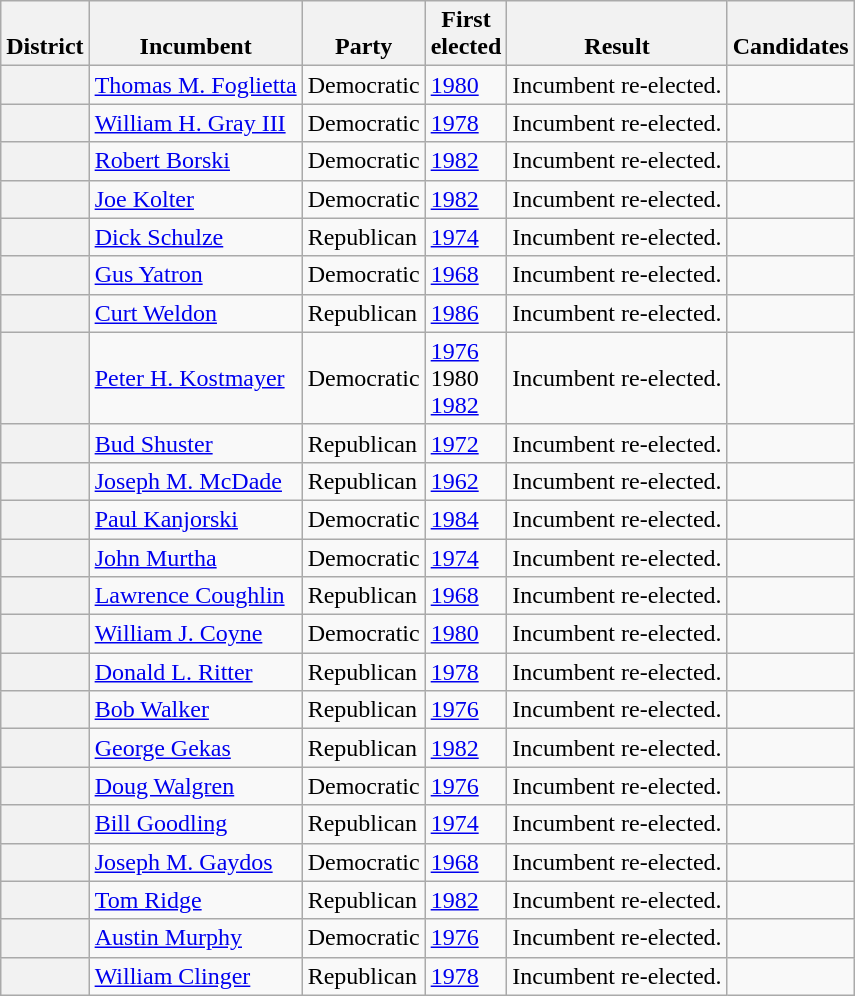<table class=wikitable>
<tr valign=bottom>
<th>District</th>
<th>Incumbent</th>
<th>Party</th>
<th>First<br>elected</th>
<th>Result</th>
<th>Candidates</th>
</tr>
<tr>
<th></th>
<td><a href='#'>Thomas M. Foglietta</a></td>
<td>Democratic</td>
<td><a href='#'>1980</a></td>
<td>Incumbent re-elected.</td>
<td nowrap></td>
</tr>
<tr>
<th></th>
<td><a href='#'>William H. Gray III</a></td>
<td>Democratic</td>
<td><a href='#'>1978</a></td>
<td>Incumbent re-elected.</td>
<td nowrap></td>
</tr>
<tr>
<th></th>
<td><a href='#'>Robert Borski</a></td>
<td>Democratic</td>
<td><a href='#'>1982</a></td>
<td>Incumbent re-elected.</td>
<td nowrap></td>
</tr>
<tr>
<th></th>
<td><a href='#'>Joe Kolter</a></td>
<td>Democratic</td>
<td><a href='#'>1982</a></td>
<td>Incumbent re-elected.</td>
<td nowrap></td>
</tr>
<tr>
<th></th>
<td><a href='#'>Dick Schulze</a></td>
<td>Republican</td>
<td><a href='#'>1974</a></td>
<td>Incumbent re-elected.</td>
<td nowrap></td>
</tr>
<tr>
<th></th>
<td><a href='#'>Gus Yatron</a></td>
<td>Democratic</td>
<td><a href='#'>1968</a></td>
<td>Incumbent re-elected.</td>
<td nowrap></td>
</tr>
<tr>
<th></th>
<td><a href='#'>Curt Weldon</a></td>
<td>Republican</td>
<td><a href='#'>1986</a></td>
<td>Incumbent re-elected.</td>
<td nowrap></td>
</tr>
<tr>
<th></th>
<td><a href='#'>Peter H. Kostmayer</a></td>
<td>Democratic</td>
<td><a href='#'>1976</a><br>1980 <br><a href='#'>1982</a></td>
<td>Incumbent re-elected.</td>
<td nowrap></td>
</tr>
<tr>
<th></th>
<td><a href='#'>Bud Shuster</a></td>
<td>Republican</td>
<td><a href='#'>1972</a></td>
<td>Incumbent re-elected.</td>
<td nowrap></td>
</tr>
<tr>
<th></th>
<td><a href='#'>Joseph M. McDade</a></td>
<td>Republican</td>
<td><a href='#'>1962</a></td>
<td>Incumbent re-elected.</td>
<td nowrap></td>
</tr>
<tr>
<th></th>
<td><a href='#'>Paul Kanjorski</a></td>
<td>Democratic</td>
<td><a href='#'>1984</a></td>
<td>Incumbent re-elected.</td>
<td nowrap></td>
</tr>
<tr>
<th></th>
<td><a href='#'>John Murtha</a></td>
<td>Democratic</td>
<td><a href='#'>1974</a></td>
<td>Incumbent re-elected.</td>
<td nowrap></td>
</tr>
<tr>
<th></th>
<td><a href='#'>Lawrence Coughlin</a></td>
<td>Republican</td>
<td><a href='#'>1968</a></td>
<td>Incumbent re-elected.</td>
<td nowrap></td>
</tr>
<tr>
<th></th>
<td><a href='#'>William J. Coyne</a></td>
<td>Democratic</td>
<td><a href='#'>1980</a></td>
<td>Incumbent re-elected.</td>
<td nowrap></td>
</tr>
<tr>
<th></th>
<td><a href='#'>Donald L. Ritter</a></td>
<td>Republican</td>
<td><a href='#'>1978</a></td>
<td>Incumbent re-elected.</td>
<td nowrap></td>
</tr>
<tr>
<th></th>
<td><a href='#'>Bob Walker</a></td>
<td>Republican</td>
<td><a href='#'>1976</a></td>
<td>Incumbent re-elected.</td>
<td nowrap></td>
</tr>
<tr>
<th></th>
<td><a href='#'>George Gekas</a></td>
<td>Republican</td>
<td><a href='#'>1982</a></td>
<td>Incumbent re-elected.</td>
<td nowrap></td>
</tr>
<tr>
<th></th>
<td><a href='#'>Doug Walgren</a></td>
<td>Democratic</td>
<td><a href='#'>1976</a></td>
<td>Incumbent re-elected.</td>
<td nowrap></td>
</tr>
<tr>
<th></th>
<td><a href='#'>Bill Goodling</a></td>
<td>Republican</td>
<td><a href='#'>1974</a></td>
<td>Incumbent re-elected.</td>
<td nowrap></td>
</tr>
<tr>
<th></th>
<td><a href='#'>Joseph M. Gaydos</a></td>
<td>Democratic</td>
<td><a href='#'>1968</a></td>
<td>Incumbent re-elected.</td>
<td nowrap></td>
</tr>
<tr>
<th></th>
<td><a href='#'>Tom Ridge</a></td>
<td>Republican</td>
<td><a href='#'>1982</a></td>
<td>Incumbent re-elected.</td>
<td nowrap></td>
</tr>
<tr>
<th></th>
<td><a href='#'>Austin Murphy</a></td>
<td>Democratic</td>
<td><a href='#'>1976</a></td>
<td>Incumbent re-elected.</td>
<td nowrap></td>
</tr>
<tr>
<th></th>
<td><a href='#'>William Clinger</a></td>
<td>Republican</td>
<td><a href='#'>1978</a></td>
<td>Incumbent re-elected.</td>
<td nowrap></td>
</tr>
</table>
